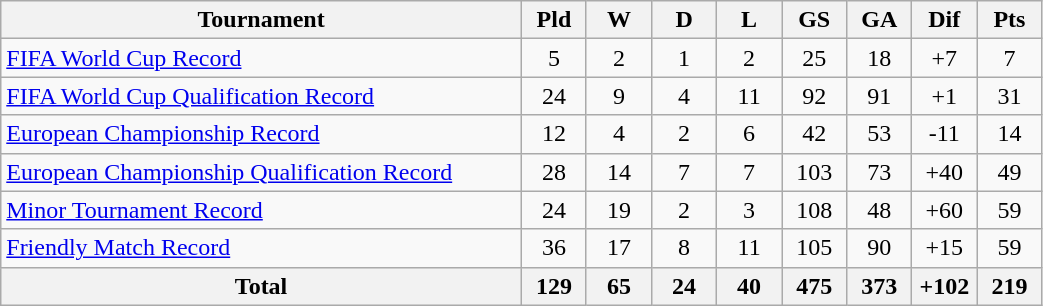<table class="wikitable sortable" width=55% style="text-align:center">
<tr>
<th width=50%>Tournament</th>
<th width=35>Pld</th>
<th width=35>W</th>
<th width=35>D</th>
<th width=35>L</th>
<th width=35>GS</th>
<th width=35>GA</th>
<th width=35>Dif</th>
<th width=35>Pts</th>
</tr>
<tr>
<td style="text-align:left;"><a href='#'>FIFA World Cup Record</a></td>
<td>5</td>
<td>2</td>
<td>1</td>
<td>2</td>
<td>25</td>
<td>18</td>
<td>+7</td>
<td>7</td>
</tr>
<tr>
<td style="text-align:left;"><a href='#'>FIFA World Cup Qualification Record</a></td>
<td>24</td>
<td>9</td>
<td>4</td>
<td>11</td>
<td>92</td>
<td>91</td>
<td>+1</td>
<td>31</td>
</tr>
<tr>
<td style="text-align:left;"><a href='#'>European Championship Record</a></td>
<td>12</td>
<td>4</td>
<td>2</td>
<td>6</td>
<td>42</td>
<td>53</td>
<td>-11</td>
<td>14</td>
</tr>
<tr>
<td style="text-align:left;"><a href='#'>European Championship Qualification Record</a></td>
<td>28</td>
<td>14</td>
<td>7</td>
<td>7</td>
<td>103</td>
<td>73</td>
<td>+40</td>
<td>49</td>
</tr>
<tr>
<td style="text-align:left;"><a href='#'>Minor Tournament Record</a></td>
<td>24</td>
<td>19</td>
<td>2</td>
<td>3</td>
<td>108</td>
<td>48</td>
<td>+60</td>
<td>59</td>
</tr>
<tr>
<td style="text-align:left;"><a href='#'>Friendly Match Record</a></td>
<td>36</td>
<td>17</td>
<td>8</td>
<td>11</td>
<td>105</td>
<td>90</td>
<td>+15</td>
<td>59</td>
</tr>
<tr>
<th align=center colspan="1">Total</th>
<th>129</th>
<th>65</th>
<th>24</th>
<th>40</th>
<th>475</th>
<th>373</th>
<th>+102</th>
<th>219</th>
</tr>
</table>
